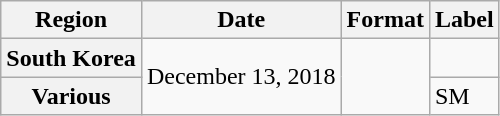<table class="wikitable plainrowheaders">
<tr>
<th scope="col">Region</th>
<th scope="col">Date</th>
<th scope="col">Format</th>
<th scope="col">Label</th>
</tr>
<tr>
<th scope="row">South Korea</th>
<td rowspan="2">December 13, 2018</td>
<td rowspan="2"></td>
<td></td>
</tr>
<tr>
<th scope="row">Various</th>
<td>SM</td>
</tr>
</table>
